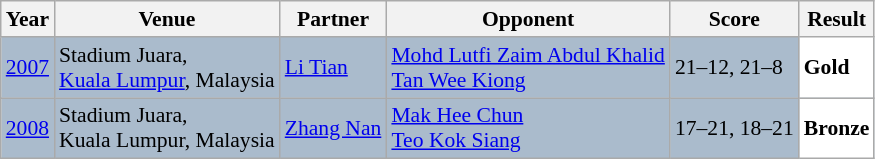<table class="sortable wikitable" style="font-size: 90%;">
<tr>
<th>Year</th>
<th>Venue</th>
<th>Partner</th>
<th>Opponent</th>
<th>Score</th>
<th>Result</th>
</tr>
<tr style="background:#AABBCC">
<td align="center"><a href='#'>2007</a></td>
<td align="left">Stadium Juara,<br><a href='#'>Kuala Lumpur</a>, Malaysia</td>
<td align="left"> <a href='#'>Li Tian</a></td>
<td align="left"> <a href='#'>Mohd Lutfi Zaim Abdul Khalid</a> <br>  <a href='#'>Tan Wee Kiong</a></td>
<td align="left">21–12, 21–8</td>
<td style="text-align:left; background:white"> <strong>Gold</strong></td>
</tr>
<tr style="background:#AABBCC">
<td align="center"><a href='#'>2008</a></td>
<td align="left">Stadium Juara,<br>Kuala Lumpur, Malaysia</td>
<td align="left"> <a href='#'>Zhang Nan</a></td>
<td align="left"> <a href='#'>Mak Hee Chun</a> <br>  <a href='#'>Teo Kok Siang</a></td>
<td align="left">17–21, 18–21</td>
<td style="text-align:left; background:white"> <strong>Bronze</strong></td>
</tr>
</table>
